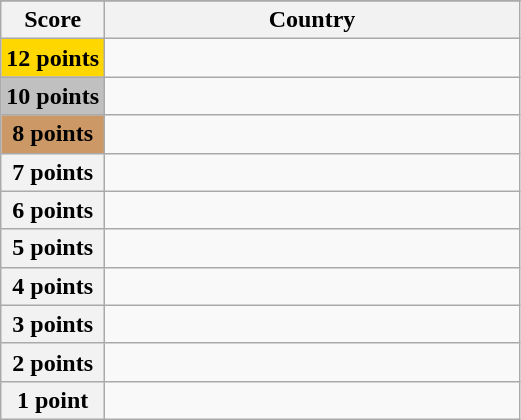<table class="wikitable">
<tr>
</tr>
<tr>
<th scope="col" width="20%">Score</th>
<th scope="col">Country</th>
</tr>
<tr>
<th scope="row" style="background:gold">12 points</th>
<td></td>
</tr>
<tr>
<th scope="row" style="background:silver">10 points</th>
<td></td>
</tr>
<tr>
<th scope="row" style="background:#CC9966">8 points</th>
<td></td>
</tr>
<tr>
<th scope="row">7 points</th>
<td></td>
</tr>
<tr>
<th scope="row">6 points</th>
<td></td>
</tr>
<tr>
<th scope="row">5 points</th>
<td></td>
</tr>
<tr>
<th scope="row">4 points</th>
<td></td>
</tr>
<tr>
<th scope="row">3 points</th>
<td></td>
</tr>
<tr>
<th scope="row">2 points</th>
<td></td>
</tr>
<tr>
<th scope="row">1 point</th>
<td></td>
</tr>
</table>
